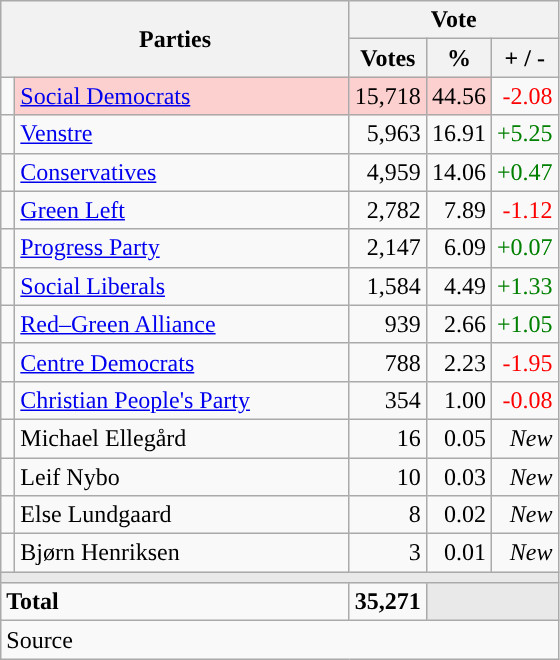<table class="wikitable" style="text-align:right;">
<tr>
<th style="text-align:centre;" rowspan="2" colspan="2" width="225">Parties</th>
<th colspan="3">Vote</th>
</tr>
<tr>
<th width="15">Votes</th>
<th width="15">%</th>
<th width="15">+ / -</th>
</tr>
<tr>
<td width="2" style="color:inherit;background:"></td>
<td bgcolor=#fbd0ce  align="left"><a href='#'>Social Democrats</a></td>
<td bgcolor=#fbd0ce>15,718</td>
<td bgcolor=#fbd0ce>44.56</td>
<td style=color:red;>-2.08</td>
</tr>
<tr>
<td width="2" style="color:inherit;background:"></td>
<td align="left"><a href='#'>Venstre</a></td>
<td>5,963</td>
<td>16.91</td>
<td style=color:green;>+5.25</td>
</tr>
<tr>
<td width="2" style="color:inherit;background:"></td>
<td align="left"><a href='#'>Conservatives</a></td>
<td>4,959</td>
<td>14.06</td>
<td style=color:green;>+0.47</td>
</tr>
<tr>
<td width="2" style="color:inherit;background:"></td>
<td align="left"><a href='#'>Green Left</a></td>
<td>2,782</td>
<td>7.89</td>
<td style=color:red;>-1.12</td>
</tr>
<tr>
<td width="2" style="color:inherit;background:"></td>
<td align="left"><a href='#'>Progress Party</a></td>
<td>2,147</td>
<td>6.09</td>
<td style=color:green;>+0.07</td>
</tr>
<tr>
<td width="2" style="color:inherit;background:"></td>
<td align="left"><a href='#'>Social Liberals</a></td>
<td>1,584</td>
<td>4.49</td>
<td style=color:green;>+1.33</td>
</tr>
<tr>
<td width="2" style="color:inherit;background:"></td>
<td align="left"><a href='#'>Red–Green Alliance</a></td>
<td>939</td>
<td>2.66</td>
<td style=color:green;>+1.05</td>
</tr>
<tr>
<td width="2" style="color:inherit;background:"></td>
<td align="left"><a href='#'>Centre Democrats</a></td>
<td>788</td>
<td>2.23</td>
<td style=color:red;>-1.95</td>
</tr>
<tr>
<td width="2" style="color:inherit;background:"></td>
<td align="left"><a href='#'>Christian People's Party</a></td>
<td>354</td>
<td>1.00</td>
<td style=color:red;>-0.08</td>
</tr>
<tr>
<td width="2" style="color:inherit;background:"></td>
<td align="left">Michael Ellegård</td>
<td>16</td>
<td>0.05</td>
<td><em>New</em></td>
</tr>
<tr>
<td width="2" style="color:inherit;background:"></td>
<td align="left">Leif Nybo</td>
<td>10</td>
<td>0.03</td>
<td><em>New</em></td>
</tr>
<tr>
<td width="2" style="color:inherit;background:"></td>
<td align="left">Else Lundgaard</td>
<td>8</td>
<td>0.02</td>
<td><em>New</em></td>
</tr>
<tr>
<td width="2" style="color:inherit;background:"></td>
<td align="left">Bjørn Henriksen</td>
<td>3</td>
<td>0.01</td>
<td><em>New</em></td>
</tr>
<tr>
<td colspan="7" bgcolor="#E9E9E9"></td>
</tr>
<tr>
<td align="left" colspan="2"><strong>Total</strong></td>
<td><strong>35,271</strong></td>
<td bgcolor="#E9E9E9" colspan="2"></td>
</tr>
<tr>
<td align="left" colspan="6">Source</td>
</tr>
</table>
